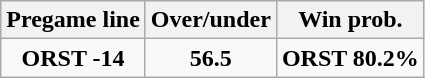<table class="wikitable">
<tr align="center">
<th style=>Pregame line</th>
<th style=>Over/under</th>
<th style=>Win prob.</th>
</tr>
<tr align="center">
<td><strong>ORST -14</strong></td>
<td><strong>56.5</strong></td>
<td><strong>ORST 80.2%</strong></td>
</tr>
</table>
